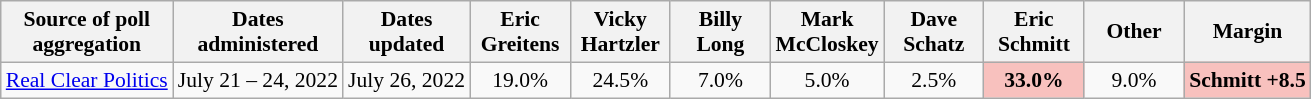<table class="wikitable sortable" style="text-align:center;font-size:90%;line-height:17px">
<tr>
<th>Source of poll<br>aggregation</th>
<th>Dates<br>administered</th>
<th>Dates<br>updated</th>
<th style="width:60px;">Eric<br>Greitens</th>
<th style="width:60px;">Vicky<br>Hartzler</th>
<th style="width:60px;">Billy<br>Long</th>
<th style="width:60px;">Mark<br>McCloskey</th>
<th style="width:60px;">Dave<br>Schatz</th>
<th style="width:60px;">Eric<br>Schmitt</th>
<th style="width:60px;">Other<br></th>
<th>Margin</th>
</tr>
<tr>
<td><a href='#'>Real Clear Politics</a></td>
<td>July 21 – 24, 2022</td>
<td>July 26, 2022</td>
<td>19.0%</td>
<td>24.5%</td>
<td>7.0%</td>
<td>5.0%</td>
<td>2.5%</td>
<td style="background: rgb(248, 193, 190);"><strong>33.0%</strong></td>
<td>9.0%</td>
<td style="background: rgb(248, 193, 190);"><strong>Schmitt +8.5</strong></td>
</tr>
</table>
